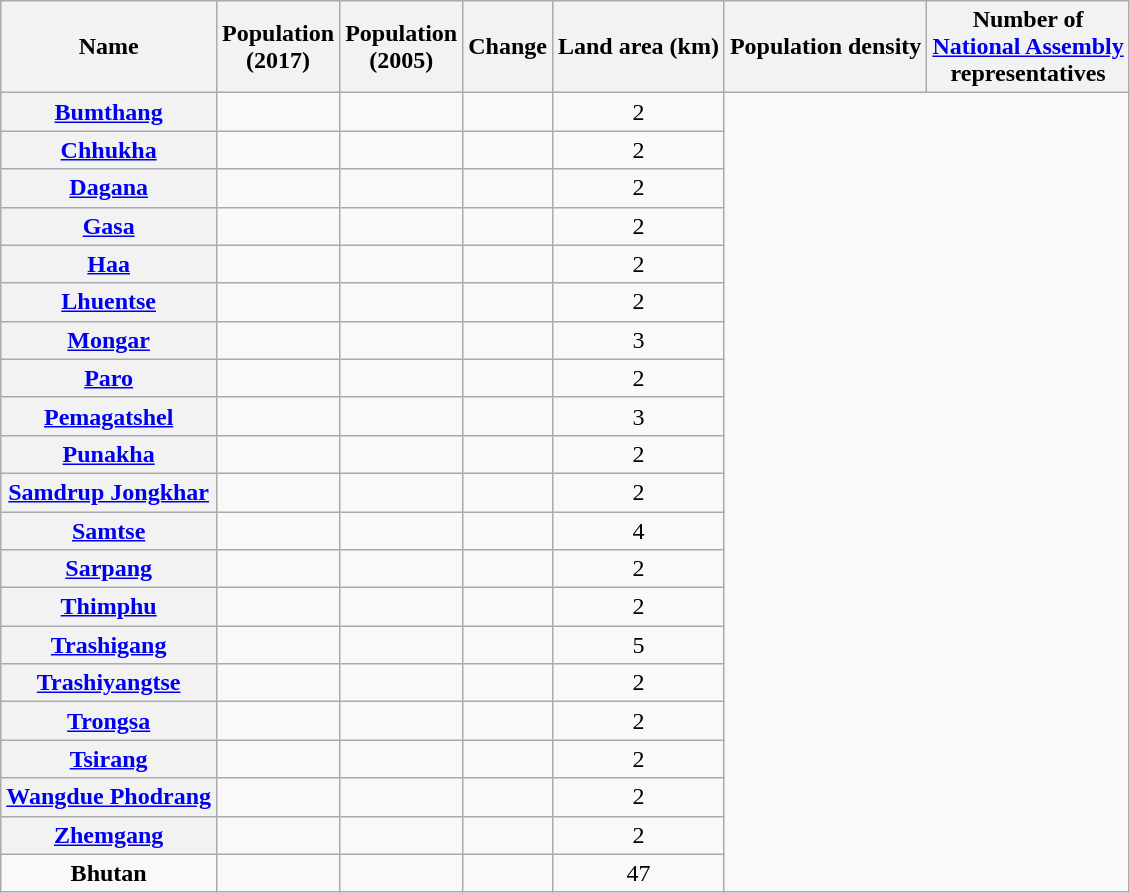<table class="wikitable sortable" style="text-align: center;">
<tr>
<th scope="col">Name</th>
<th scope="col">Population <br>(2017)</th>
<th scope="col">Population <br>(2005)</th>
<th scope="col">Change</th>
<th scope="col" data-sort-type="number">Land area (km)</th>
<th scope="col" data-sort-type="number">Population density</th>
<th scope="col">Number of<br><a href='#'>National Assembly</a><br>representatives</th>
</tr>
<tr>
<th scope="row"><a href='#'>Bumthang</a></th>
<td></td>
<td></td>
<td></td>
<td>2</td>
</tr>
<tr>
<th scope="row"><a href='#'>Chhukha</a></th>
<td></td>
<td></td>
<td></td>
<td>2</td>
</tr>
<tr>
<th scope="row"><a href='#'>Dagana</a></th>
<td></td>
<td></td>
<td></td>
<td>2</td>
</tr>
<tr>
<th scope="row"><a href='#'>Gasa</a></th>
<td></td>
<td></td>
<td></td>
<td>2</td>
</tr>
<tr>
<th scope="row"><a href='#'>Haa</a></th>
<td></td>
<td></td>
<td></td>
<td>2</td>
</tr>
<tr>
<th scope="row"><a href='#'>Lhuentse</a></th>
<td></td>
<td></td>
<td></td>
<td>2</td>
</tr>
<tr>
<th scope="row"><a href='#'>Mongar</a></th>
<td></td>
<td></td>
<td></td>
<td>3</td>
</tr>
<tr>
<th scope="row"><a href='#'>Paro</a></th>
<td></td>
<td></td>
<td></td>
<td>2</td>
</tr>
<tr>
<th scope="row"><a href='#'>Pemagatshel</a></th>
<td></td>
<td></td>
<td></td>
<td>3</td>
</tr>
<tr>
<th scope="row"><a href='#'>Punakha</a></th>
<td></td>
<td></td>
<td></td>
<td>2</td>
</tr>
<tr>
<th scope="row"><a href='#'>Samdrup Jongkhar</a></th>
<td></td>
<td></td>
<td></td>
<td>2</td>
</tr>
<tr>
<th scope="row"><a href='#'>Samtse</a></th>
<td></td>
<td></td>
<td></td>
<td>4</td>
</tr>
<tr>
<th scope="row"><a href='#'>Sarpang</a></th>
<td></td>
<td></td>
<td></td>
<td>2</td>
</tr>
<tr>
<th scope="row"><a href='#'>Thimphu</a></th>
<td></td>
<td></td>
<td></td>
<td>2</td>
</tr>
<tr>
<th scope="row"><a href='#'>Trashigang</a></th>
<td></td>
<td></td>
<td></td>
<td>5</td>
</tr>
<tr>
<th scope="row"><a href='#'>Trashiyangtse</a></th>
<td></td>
<td></td>
<td></td>
<td>2</td>
</tr>
<tr>
<th scope="row"><a href='#'>Trongsa</a></th>
<td></td>
<td></td>
<td></td>
<td>2</td>
</tr>
<tr>
<th scope="row"><a href='#'>Tsirang</a></th>
<td></td>
<td></td>
<td></td>
<td>2</td>
</tr>
<tr>
<th scope="row"><a href='#'>Wangdue Phodrang</a></th>
<td></td>
<td></td>
<td></td>
<td>2</td>
</tr>
<tr>
<th scope="row"><a href='#'>Zhemgang</a></th>
<td></td>
<td></td>
<td></td>
<td>2</td>
</tr>
<tr class="sortbottom" style="text-align:center;" style="background: #f2f2f2;">
<td scope="row"><strong>Bhutan</strong></td>
<td></td>
<td><strong></strong></td>
<td align="center"><strong></strong></td>
<td>47</td>
</tr>
</table>
